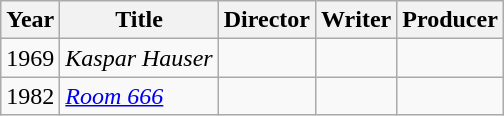<table class="wikitable">
<tr>
<th>Year</th>
<th>Title</th>
<th>Director</th>
<th>Writer</th>
<th>Producer</th>
</tr>
<tr>
<td>1969</td>
<td><em>Kaspar Hauser</em></td>
<td></td>
<td></td>
<td></td>
</tr>
<tr>
<td>1982</td>
<td><em><a href='#'>Room 666</a></em></td>
<td></td>
<td></td>
<td></td>
</tr>
</table>
